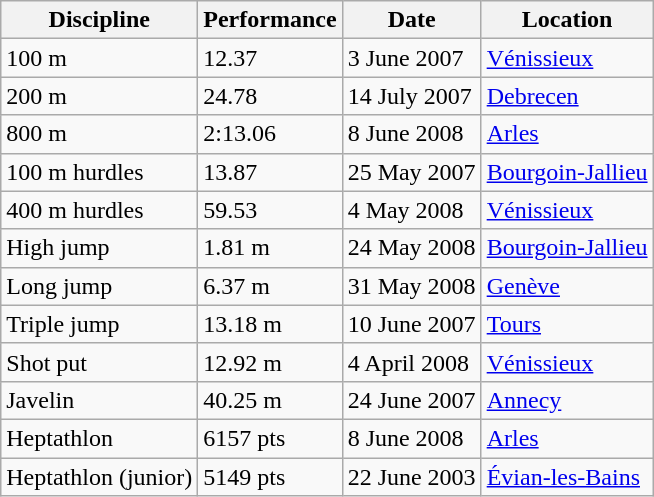<table class="wikitable">
<tr>
<th>Discipline</th>
<th>Performance</th>
<th>Date</th>
<th>Location</th>
</tr>
<tr>
<td>100 m</td>
<td>12.37</td>
<td>3 June 2007</td>
<td><a href='#'>Vénissieux</a></td>
</tr>
<tr>
<td>200 m</td>
<td>24.78</td>
<td>14 July 2007</td>
<td><a href='#'>Debrecen</a></td>
</tr>
<tr>
<td>800 m</td>
<td>2:13.06</td>
<td>8 June 2008</td>
<td><a href='#'>Arles</a></td>
</tr>
<tr>
<td>100 m hurdles</td>
<td>13.87</td>
<td>25 May 2007</td>
<td><a href='#'>Bourgoin-Jallieu</a></td>
</tr>
<tr>
<td>400 m hurdles</td>
<td>59.53</td>
<td>4 May 2008</td>
<td><a href='#'>Vénissieux</a></td>
</tr>
<tr>
<td>High jump</td>
<td>1.81 m</td>
<td>24 May 2008</td>
<td><a href='#'>Bourgoin-Jallieu</a></td>
</tr>
<tr>
<td>Long jump</td>
<td>6.37 m</td>
<td>31 May 2008</td>
<td><a href='#'>Genève</a></td>
</tr>
<tr>
<td>Triple jump</td>
<td>13.18 m</td>
<td>10 June 2007</td>
<td><a href='#'>Tours</a></td>
</tr>
<tr>
<td>Shot put</td>
<td>12.92 m</td>
<td>4 April 2008</td>
<td><a href='#'>Vénissieux</a></td>
</tr>
<tr>
<td>Javelin</td>
<td>40.25 m</td>
<td>24 June 2007</td>
<td><a href='#'>Annecy</a></td>
</tr>
<tr>
<td>Heptathlon</td>
<td>6157 pts</td>
<td>8 June 2008</td>
<td><a href='#'>Arles</a></td>
</tr>
<tr>
<td>Heptathlon (junior)</td>
<td>5149 pts</td>
<td>22 June 2003</td>
<td><a href='#'>Évian-les-Bains</a></td>
</tr>
</table>
